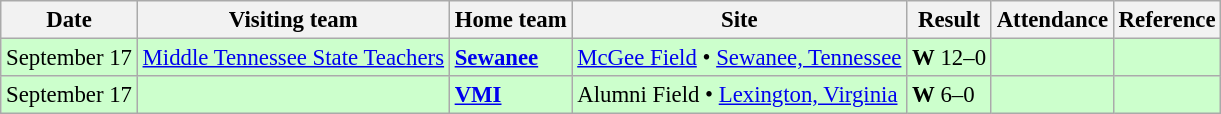<table class="wikitable" style="font-size:95%;">
<tr>
<th>Date</th>
<th>Visiting team</th>
<th>Home team</th>
<th>Site</th>
<th>Result</th>
<th>Attendance</th>
<th class="unsortable">Reference</th>
</tr>
<tr bgcolor=ccffcc>
<td>September 17</td>
<td><a href='#'>Middle Tennessee State Teachers</a></td>
<td><strong><a href='#'>Sewanee</a></strong></td>
<td><a href='#'>McGee Field</a> • <a href='#'>Sewanee, Tennessee</a></td>
<td><strong>W</strong> 12–0</td>
<td></td>
<td></td>
</tr>
<tr bgcolor=ccffcc>
<td>September 17</td>
<td></td>
<td><strong><a href='#'>VMI</a></strong></td>
<td>Alumni Field • <a href='#'>Lexington, Virginia</a></td>
<td><strong>W</strong> 6–0</td>
<td></td>
<td></td>
</tr>
</table>
